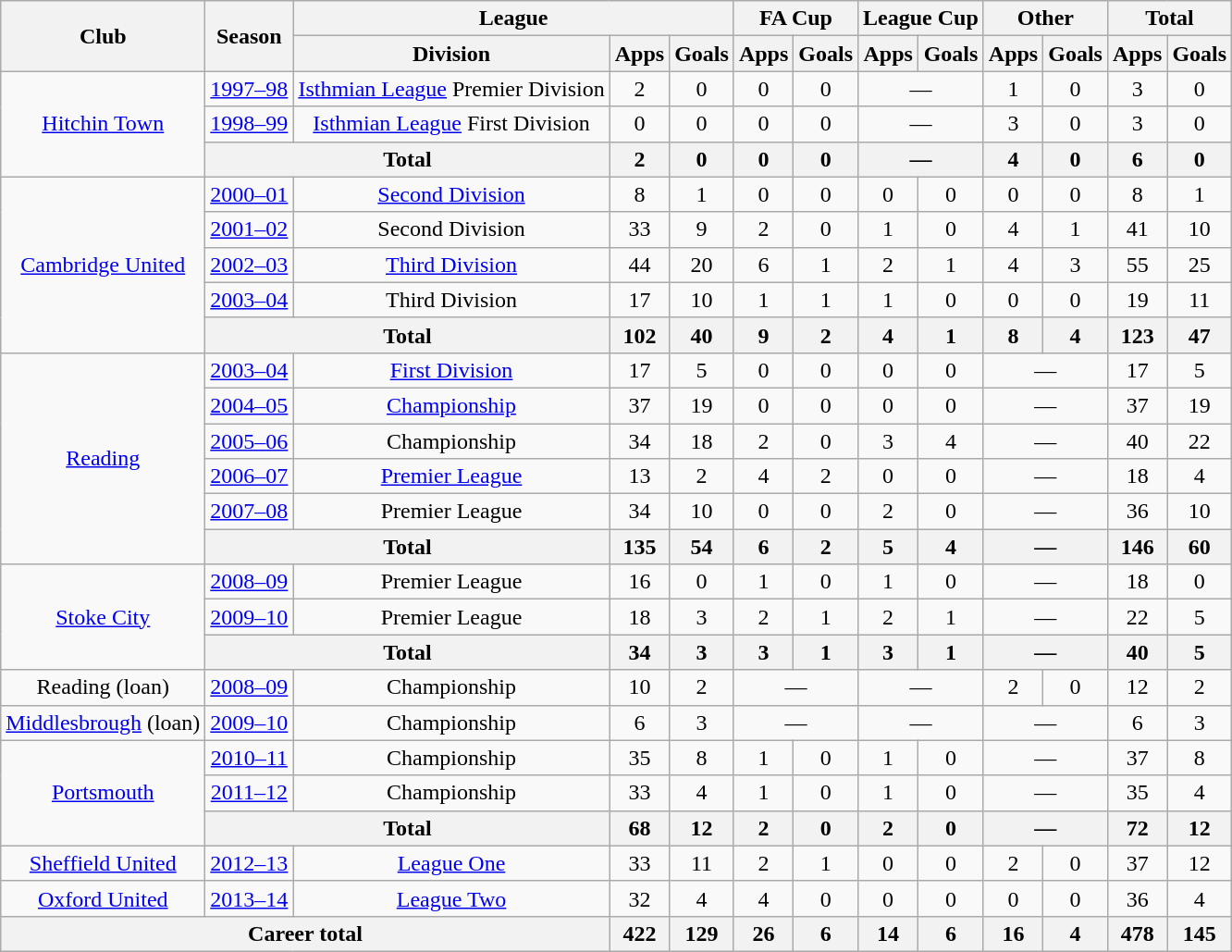<table class="wikitable" style="text-align:center">
<tr>
<th rowspan="2">Club</th>
<th rowspan="2">Season</th>
<th colspan="3">League</th>
<th colspan="2">FA Cup</th>
<th colspan="2">League Cup</th>
<th colspan="2">Other</th>
<th colspan="2">Total</th>
</tr>
<tr>
<th>Division</th>
<th>Apps</th>
<th>Goals</th>
<th>Apps</th>
<th>Goals</th>
<th>Apps</th>
<th>Goals</th>
<th>Apps</th>
<th>Goals</th>
<th>Apps</th>
<th>Goals</th>
</tr>
<tr>
<td rowspan="3"><a href='#'>Hitchin Town</a></td>
<td><a href='#'>1997–98</a></td>
<td><a href='#'>Isthmian League</a> Premier Division</td>
<td>2</td>
<td>0</td>
<td>0</td>
<td>0</td>
<td colspan="2">—</td>
<td>1</td>
<td>0</td>
<td>3</td>
<td>0</td>
</tr>
<tr>
<td><a href='#'>1998–99</a></td>
<td><a href='#'>Isthmian League</a> First Division</td>
<td>0</td>
<td>0</td>
<td>0</td>
<td>0</td>
<td colspan="2">—</td>
<td>3</td>
<td>0</td>
<td>3</td>
<td>0</td>
</tr>
<tr>
<th colspan="2">Total</th>
<th>2</th>
<th>0</th>
<th>0</th>
<th>0</th>
<th colspan="2">—</th>
<th>4</th>
<th>0</th>
<th>6</th>
<th>0</th>
</tr>
<tr>
<td rowspan="5"><a href='#'>Cambridge United</a></td>
<td><a href='#'>2000–01</a></td>
<td><a href='#'>Second Division</a></td>
<td>8</td>
<td>1</td>
<td>0</td>
<td>0</td>
<td>0</td>
<td>0</td>
<td>0</td>
<td>0</td>
<td>8</td>
<td>1</td>
</tr>
<tr>
<td><a href='#'>2001–02</a></td>
<td>Second Division</td>
<td>33</td>
<td>9</td>
<td>2</td>
<td>0</td>
<td>1</td>
<td>0</td>
<td>4</td>
<td>1</td>
<td>41</td>
<td>10</td>
</tr>
<tr>
<td><a href='#'>2002–03</a></td>
<td><a href='#'>Third Division</a></td>
<td>44</td>
<td>20</td>
<td>6</td>
<td>1</td>
<td>2</td>
<td>1</td>
<td>4</td>
<td>3</td>
<td>55</td>
<td>25</td>
</tr>
<tr>
<td><a href='#'>2003–04</a></td>
<td>Third Division</td>
<td>17</td>
<td>10</td>
<td>1</td>
<td>1</td>
<td>1</td>
<td>0</td>
<td>0</td>
<td>0</td>
<td>19</td>
<td>11</td>
</tr>
<tr>
<th colspan="2">Total</th>
<th>102</th>
<th>40</th>
<th>9</th>
<th>2</th>
<th>4</th>
<th>1</th>
<th>8</th>
<th>4</th>
<th>123</th>
<th>47</th>
</tr>
<tr>
<td rowspan="6"><a href='#'>Reading</a></td>
<td><a href='#'>2003–04</a></td>
<td><a href='#'>First Division</a></td>
<td>17</td>
<td>5</td>
<td>0</td>
<td>0</td>
<td>0</td>
<td>0</td>
<td colspan="2">—</td>
<td>17</td>
<td>5</td>
</tr>
<tr>
<td><a href='#'>2004–05</a></td>
<td><a href='#'>Championship</a></td>
<td>37</td>
<td>19</td>
<td>0</td>
<td>0</td>
<td>0</td>
<td>0</td>
<td colspan="2">—</td>
<td>37</td>
<td>19</td>
</tr>
<tr>
<td><a href='#'>2005–06</a></td>
<td>Championship</td>
<td>34</td>
<td>18</td>
<td>2</td>
<td>0</td>
<td>3</td>
<td>4</td>
<td colspan="2">—</td>
<td>40</td>
<td>22</td>
</tr>
<tr>
<td><a href='#'>2006–07</a></td>
<td><a href='#'>Premier League</a></td>
<td>13</td>
<td>2</td>
<td>4</td>
<td>2</td>
<td>0</td>
<td>0</td>
<td colspan="2">—</td>
<td>18</td>
<td>4</td>
</tr>
<tr>
<td><a href='#'>2007–08</a></td>
<td>Premier League</td>
<td>34</td>
<td>10</td>
<td>0</td>
<td>0</td>
<td>2</td>
<td>0</td>
<td colspan="2">—</td>
<td>36</td>
<td>10</td>
</tr>
<tr>
<th colspan="2">Total</th>
<th>135</th>
<th>54</th>
<th>6</th>
<th>2</th>
<th>5</th>
<th>4</th>
<th colspan="2">—</th>
<th>146</th>
<th>60</th>
</tr>
<tr>
<td rowspan="3"><a href='#'>Stoke City</a></td>
<td><a href='#'>2008–09</a></td>
<td>Premier League</td>
<td>16</td>
<td>0</td>
<td>1</td>
<td>0</td>
<td>1</td>
<td>0</td>
<td colspan="2">—</td>
<td>18</td>
<td>0</td>
</tr>
<tr>
<td><a href='#'>2009–10</a></td>
<td>Premier League</td>
<td>18</td>
<td>3</td>
<td>2</td>
<td>1</td>
<td>2</td>
<td>1</td>
<td colspan="2">—</td>
<td>22</td>
<td>5</td>
</tr>
<tr>
<th colspan="2">Total</th>
<th>34</th>
<th>3</th>
<th>3</th>
<th>1</th>
<th>3</th>
<th>1</th>
<th colspan="2">—</th>
<th>40</th>
<th>5</th>
</tr>
<tr>
<td>Reading (loan)</td>
<td><a href='#'>2008–09</a></td>
<td>Championship</td>
<td>10</td>
<td>2</td>
<td colspan="2">—</td>
<td colspan="2">—</td>
<td>2</td>
<td>0</td>
<td>12</td>
<td>2</td>
</tr>
<tr>
<td><a href='#'>Middlesbrough</a> (loan)</td>
<td><a href='#'>2009–10</a></td>
<td>Championship</td>
<td>6</td>
<td>3</td>
<td colspan="2">—</td>
<td colspan="2">—</td>
<td colspan="2">—</td>
<td>6</td>
<td>3</td>
</tr>
<tr>
<td rowspan="3"><a href='#'>Portsmouth</a></td>
<td><a href='#'>2010–11</a></td>
<td>Championship</td>
<td>35</td>
<td>8</td>
<td>1</td>
<td>0</td>
<td>1</td>
<td>0</td>
<td colspan="2">—</td>
<td>37</td>
<td>8</td>
</tr>
<tr>
<td><a href='#'>2011–12</a></td>
<td>Championship</td>
<td>33</td>
<td>4</td>
<td>1</td>
<td>0</td>
<td>1</td>
<td>0</td>
<td colspan="2">—</td>
<td>35</td>
<td>4</td>
</tr>
<tr>
<th colspan="2">Total</th>
<th>68</th>
<th>12</th>
<th>2</th>
<th>0</th>
<th>2</th>
<th>0</th>
<th colspan="2">—</th>
<th>72</th>
<th>12</th>
</tr>
<tr>
<td><a href='#'>Sheffield United</a></td>
<td><a href='#'>2012–13</a></td>
<td><a href='#'>League One</a></td>
<td>33</td>
<td>11</td>
<td>2</td>
<td>1</td>
<td>0</td>
<td>0</td>
<td>2</td>
<td>0</td>
<td>37</td>
<td>12</td>
</tr>
<tr>
<td><a href='#'>Oxford United</a></td>
<td><a href='#'>2013–14</a></td>
<td><a href='#'>League Two</a></td>
<td>32</td>
<td>4</td>
<td>4</td>
<td>0</td>
<td>0</td>
<td>0</td>
<td>0</td>
<td>0</td>
<td>36</td>
<td>4</td>
</tr>
<tr>
<th colspan="3">Career total</th>
<th>422</th>
<th>129</th>
<th>26</th>
<th>6</th>
<th>14</th>
<th>6</th>
<th>16</th>
<th>4</th>
<th>478</th>
<th>145</th>
</tr>
</table>
